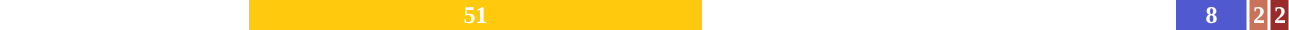<table style="width:80%; text-align:center;">
<tr style="color:white;">
<td style="background:"><strong>92</strong></td>
<td style="background:#ffc90e; width:30.36%;"><strong>51</strong></td>
<td style="background:"><strong>13</strong></td>
<td style="background:#5159d0; width:4.76%;"><strong>8</strong></td>
<td style="background:#c9735a; width:1.19%;"><strong>2</strong></td>
<td style="background:#9b2b2b; width:1.19%;"><strong>2</strong></td>
</tr>
<tr>
<td></td>
<td></td>
<td></td>
<td></td>
<td></td>
<td></td>
</tr>
</table>
